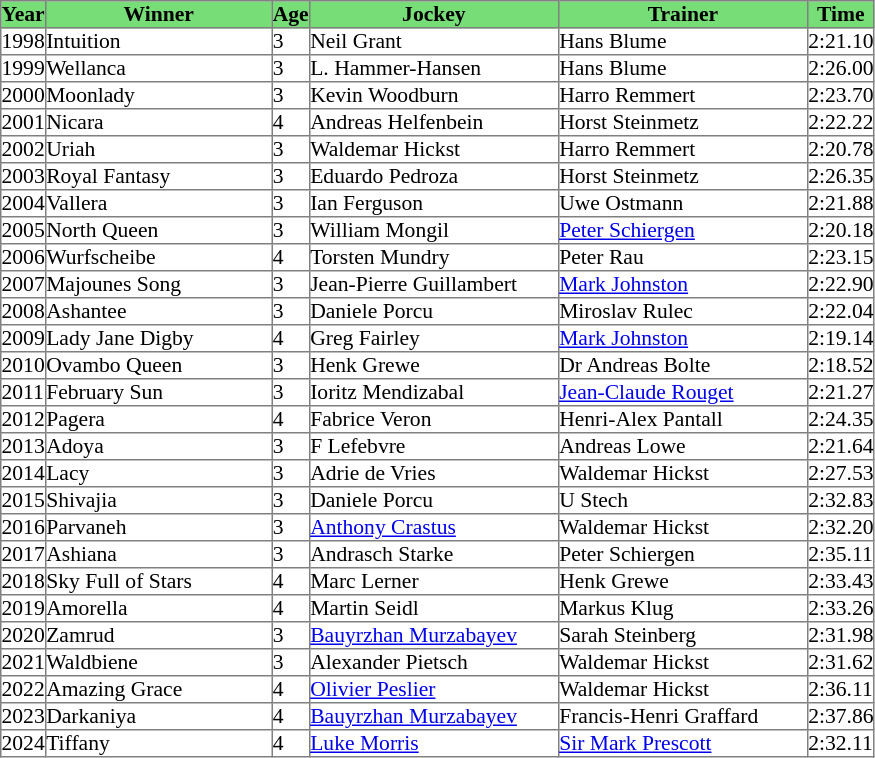<table class = "sortable" | border="1" cellpadding="0" style="border-collapse: collapse; font-size:90%">
<tr bgcolor="#77dd77" align="center">
<th>Year</th>
<th>Winner</th>
<th>Age</th>
<th>Jockey</th>
<th>Trainer</th>
<th>Time</th>
</tr>
<tr>
<td>1998</td>
<td width=150px>Intuition</td>
<td>3</td>
<td width=165px>Neil Grant</td>
<td width=165px>Hans Blume</td>
<td>2:21.10</td>
</tr>
<tr>
<td>1999</td>
<td>Wellanca</td>
<td>3</td>
<td>L. Hammer-Hansen </td>
<td>Hans Blume</td>
<td>2:26.00</td>
</tr>
<tr>
<td>2000</td>
<td>Moonlady</td>
<td>3</td>
<td>Kevin Woodburn</td>
<td>Harro Remmert</td>
<td>2:23.70</td>
</tr>
<tr>
<td>2001</td>
<td>Nicara</td>
<td>4</td>
<td>Andreas Helfenbein</td>
<td>Horst Steinmetz</td>
<td>2:22.22</td>
</tr>
<tr>
<td>2002</td>
<td>Uriah</td>
<td>3</td>
<td>Waldemar Hickst</td>
<td>Harro Remmert</td>
<td>2:20.78</td>
</tr>
<tr>
<td>2003</td>
<td>Royal Fantasy</td>
<td>3</td>
<td>Eduardo Pedroza</td>
<td>Horst Steinmetz</td>
<td>2:26.35</td>
</tr>
<tr>
<td>2004</td>
<td>Vallera</td>
<td>3</td>
<td>Ian Ferguson</td>
<td>Uwe Ostmann</td>
<td>2:21.88</td>
</tr>
<tr>
<td>2005</td>
<td>North Queen</td>
<td>3</td>
<td>William Mongil</td>
<td><a href='#'>Peter Schiergen</a></td>
<td>2:20.18</td>
</tr>
<tr>
<td>2006</td>
<td>Wurfscheibe</td>
<td>4</td>
<td>Torsten Mundry</td>
<td>Peter Rau</td>
<td>2:23.15</td>
</tr>
<tr>
<td>2007</td>
<td>Majounes Song</td>
<td>3</td>
<td>Jean-Pierre Guillambert</td>
<td><a href='#'>Mark Johnston</a></td>
<td>2:22.90</td>
</tr>
<tr>
<td>2008</td>
<td>Ashantee</td>
<td>3</td>
<td>Daniele Porcu</td>
<td>Miroslav Rulec</td>
<td>2:22.04</td>
</tr>
<tr>
<td>2009</td>
<td>Lady Jane Digby</td>
<td>4</td>
<td>Greg Fairley</td>
<td><a href='#'>Mark Johnston</a></td>
<td>2:19.14</td>
</tr>
<tr>
<td>2010</td>
<td>Ovambo Queen </td>
<td>3</td>
<td>Henk Grewe</td>
<td>Dr Andreas Bolte</td>
<td>2:18.52</td>
</tr>
<tr>
<td>2011</td>
<td>February Sun</td>
<td>3</td>
<td>Ioritz Mendizabal</td>
<td><a href='#'>Jean-Claude Rouget</a></td>
<td>2:21.27</td>
</tr>
<tr>
<td>2012</td>
<td>Pagera</td>
<td>4</td>
<td>Fabrice Veron</td>
<td>Henri-Alex Pantall</td>
<td>2:24.35</td>
</tr>
<tr>
<td>2013</td>
<td>Adoya</td>
<td>3</td>
<td>F Lefebvre</td>
<td>Andreas Lowe</td>
<td>2:21.64</td>
</tr>
<tr>
<td>2014</td>
<td>Lacy</td>
<td>3</td>
<td>Adrie de Vries</td>
<td>Waldemar Hickst</td>
<td>2:27.53</td>
</tr>
<tr>
<td>2015</td>
<td>Shivajia</td>
<td>3</td>
<td>Daniele Porcu</td>
<td>U Stech</td>
<td>2:32.83</td>
</tr>
<tr>
<td>2016</td>
<td>Parvaneh</td>
<td>3</td>
<td><a href='#'>Anthony Crastus</a></td>
<td>Waldemar Hickst</td>
<td>2:32.20</td>
</tr>
<tr>
<td>2017</td>
<td>Ashiana</td>
<td>3</td>
<td>Andrasch Starke</td>
<td>Peter Schiergen</td>
<td>2:35.11</td>
</tr>
<tr>
<td>2018</td>
<td>Sky Full of Stars</td>
<td>4</td>
<td>Marc Lerner</td>
<td>Henk Grewe</td>
<td>2:33.43</td>
</tr>
<tr>
<td>2019</td>
<td>Amorella</td>
<td>4</td>
<td>Martin Seidl</td>
<td>Markus Klug</td>
<td>2:33.26</td>
</tr>
<tr>
<td>2020</td>
<td>Zamrud</td>
<td>3</td>
<td><a href='#'>Bauyrzhan Murzabayev</a></td>
<td>Sarah Steinberg</td>
<td>2:31.98</td>
</tr>
<tr>
<td>2021</td>
<td>Waldbiene</td>
<td>3</td>
<td>Alexander Pietsch</td>
<td>Waldemar Hickst</td>
<td>2:31.62</td>
</tr>
<tr>
<td>2022</td>
<td>Amazing Grace</td>
<td>4</td>
<td><a href='#'>Olivier Peslier</a></td>
<td>Waldemar Hickst</td>
<td>2:36.11</td>
</tr>
<tr>
<td>2023</td>
<td>Darkaniya</td>
<td>4</td>
<td><a href='#'>Bauyrzhan Murzabayev</a></td>
<td>Francis-Henri Graffard</td>
<td>2:37.86</td>
</tr>
<tr>
<td>2024</td>
<td>Tiffany</td>
<td>4</td>
<td><a href='#'>Luke Morris</a></td>
<td><a href='#'>Sir Mark Prescott</a></td>
<td>2:32.11</td>
</tr>
</table>
